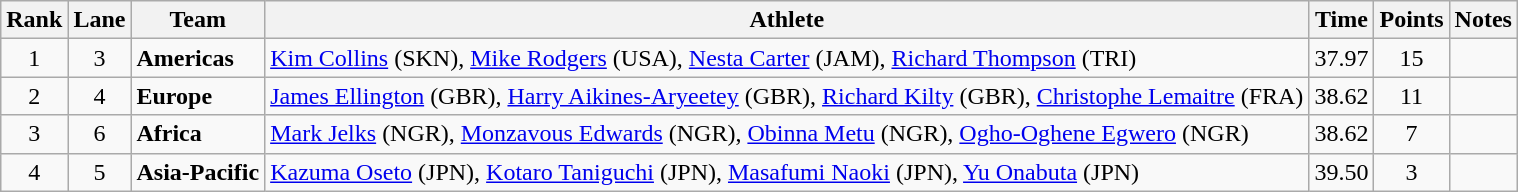<table class="wikitable sortable" style="text-align:center">
<tr>
<th>Rank</th>
<th>Lane</th>
<th>Team</th>
<th>Athlete</th>
<th>Time</th>
<th>Points</th>
<th>Notes</th>
</tr>
<tr>
<td>1</td>
<td>3</td>
<td align="left"><strong>Americas</strong></td>
<td align=left><a href='#'>Kim Collins</a> (SKN), <a href='#'>Mike Rodgers</a> (USA), <a href='#'>Nesta Carter</a> (JAM), <a href='#'>Richard Thompson</a> (TRI)</td>
<td>37.97</td>
<td>15</td>
<td></td>
</tr>
<tr>
<td>2</td>
<td>4</td>
<td align="left"><strong>Europe</strong></td>
<td align=left><a href='#'>James Ellington</a> (GBR), <a href='#'>Harry Aikines-Aryeetey</a> (GBR), <a href='#'>Richard Kilty</a> (GBR), <a href='#'>Christophe Lemaitre</a> (FRA)</td>
<td>38.62</td>
<td>11</td>
<td></td>
</tr>
<tr>
<td>3</td>
<td>6</td>
<td align="left"><strong>Africa</strong></td>
<td align=left><a href='#'>Mark Jelks</a> (NGR), <a href='#'>Monzavous Edwards</a> (NGR), <a href='#'>Obinna Metu</a> (NGR), <a href='#'>Ogho-Oghene Egwero</a> (NGR)</td>
<td>38.62</td>
<td>7</td>
<td></td>
</tr>
<tr>
<td>4</td>
<td>5</td>
<td align="left"><strong>Asia-Pacific</strong></td>
<td align=left><a href='#'>Kazuma Oseto</a> (JPN), <a href='#'>Kotaro Taniguchi</a> (JPN), <a href='#'>Masafumi Naoki</a> (JPN), <a href='#'>Yu Onabuta</a> (JPN)</td>
<td>39.50</td>
<td>3</td>
<td></td>
</tr>
</table>
